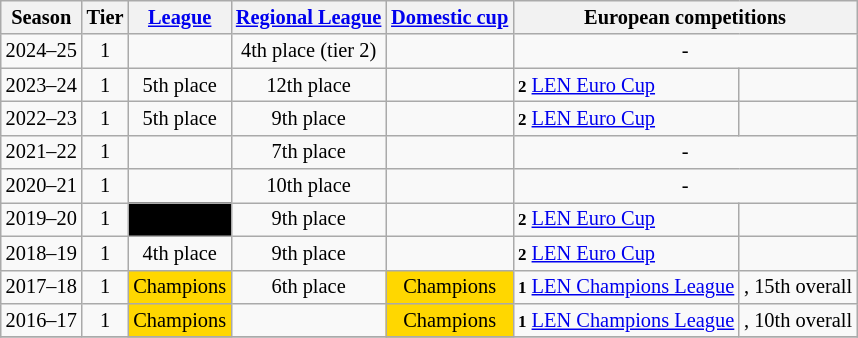<table class="wikitable" style="font-size:85%; text-align:left">
<tr>
<th>Season</th>
<th>Tier</th>
<th><a href='#'>League</a></th>
<th><a href='#'>Regional League</a></th>
<th><a href='#'>Domestic cup</a></th>
<th colspan=2>European competitions</th>
</tr>
<tr>
<td>2024–25</td>
<td align=center>1</td>
<td align=center></td>
<td align=center>4th place (tier 2)</td>
<td align=center></td>
<td colspan=2 align=center>-</td>
</tr>
<tr>
<td>2023–24</td>
<td align=center>1</td>
<td align=center>5th place</td>
<td align=center>12th place</td>
<td align=center></td>
<td><small><strong>2</strong></small> <a href='#'>LEN Euro Cup</a></td>
<td align=center></td>
</tr>
<tr>
<td>2022–23</td>
<td align=center>1</td>
<td align=center>5th place</td>
<td align=center>9th place</td>
<td align=center></td>
<td><small><strong>2</strong></small> <a href='#'>LEN Euro Cup</a></td>
<td align=center></td>
</tr>
<tr>
<td>2021–22</td>
<td align=center>1</td>
<td align=center></td>
<td align=center>7th place</td>
<td align=center></td>
<td colspan=2 align=center>-</td>
</tr>
<tr>
<td>2020–21</td>
<td align=center>1</td>
<td align=center></td>
<td align=center>10th place</td>
<td align=center></td>
<td colspan=2 align=center>-</td>
</tr>
<tr>
<td>2019–20</td>
<td align=center>1</td>
<td align=center style="background:black; color:white"></td>
<td align=center>9th place</td>
<td align=center></td>
<td><small><strong>2</strong></small> <a href='#'>LEN Euro Cup</a></td>
<td align=center></td>
</tr>
<tr>
<td>2018–19</td>
<td align=center>1</td>
<td align=center>4th place</td>
<td align=center>9th place</td>
<td align=center></td>
<td><small><strong>2</strong></small> <a href='#'>LEN Euro Cup</a></td>
<td align=center></td>
</tr>
<tr>
<td>2017–18</td>
<td align=center>1</td>
<td bgcolor=gold align=center>Champions</td>
<td align=center>6th place</td>
<td align=center bgcolor=gold>Champions</td>
<td><small><strong>1</strong></small> <a href='#'>LEN Champions League</a></td>
<td align=center>, 15th overall</td>
</tr>
<tr>
<td>2016–17</td>
<td align=center>1</td>
<td bgcolor=gold align=center>Champions</td>
<td align=center></td>
<td align=center bgcolor=gold>Champions</td>
<td><small><strong>1</strong></small> <a href='#'>LEN Champions League</a></td>
<td align=center>, 10th overall</td>
</tr>
<tr>
</tr>
</table>
